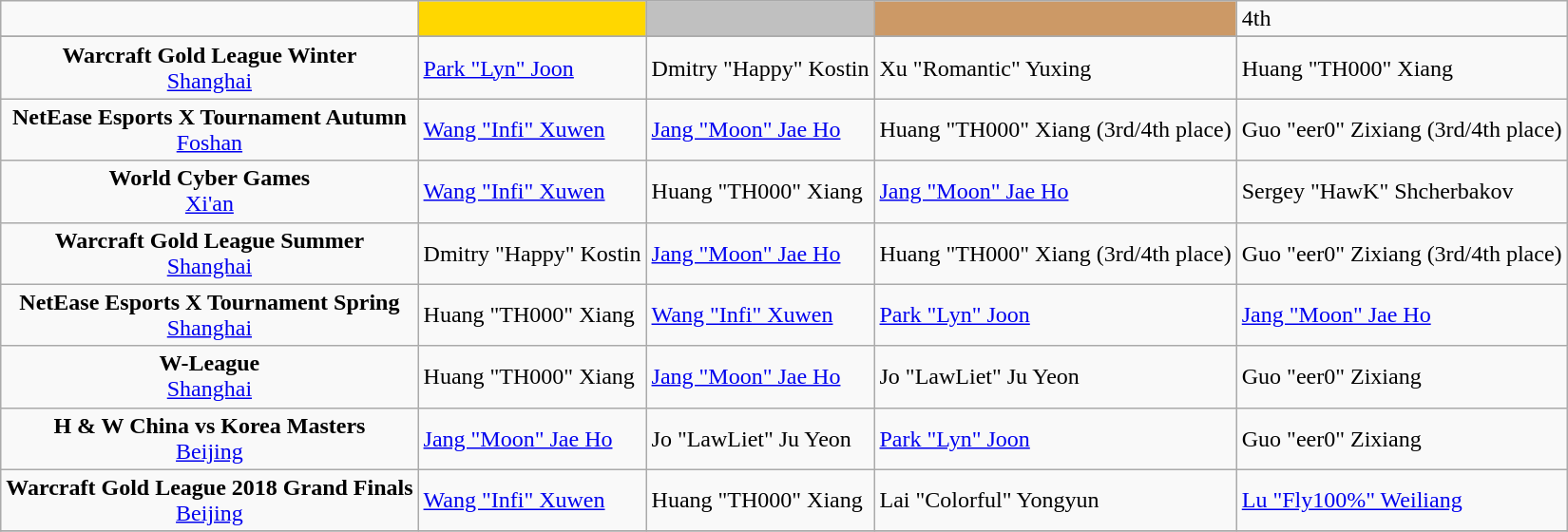<table class="wikitable" style="text-align:left">
<tr>
<td style="text-align:center"></td>
<td style="text-align:center; background:gold;"></td>
<td style="text-align:center; background:silver;"></td>
<td style="text-align:center; background:#c96;"></td>
<td>4th</td>
</tr>
<tr>
</tr>
<tr>
<td style="text-align:center"><strong>Warcraft Gold League Winter</strong><br> <a href='#'>Shanghai</a></td>
<td> <a href='#'>Park "Lyn" Joon</a></td>
<td> Dmitry "Happy" Kostin</td>
<td> Xu "Romantic" Yuxing</td>
<td> Huang "TH000" Xiang</td>
</tr>
<tr>
<td style="text-align:center"><strong>NetEase Esports X Tournament Autumn</strong><br> <a href='#'>Foshan</a></td>
<td> <a href='#'>Wang "Infi" Xuwen</a></td>
<td> <a href='#'>Jang "Moon" Jae Ho</a></td>
<td> Huang "TH000" Xiang (3rd/4th place)</td>
<td> Guo "eer0" Zixiang (3rd/4th place)</td>
</tr>
<tr>
<td style="text-align:center"><strong>World Cyber Games</strong><br> <a href='#'>Xi'an</a></td>
<td> <a href='#'>Wang "Infi" Xuwen</a></td>
<td> Huang "TH000" Xiang</td>
<td> <a href='#'>Jang "Moon" Jae Ho</a></td>
<td> Sergey "HawK" Shcherbakov</td>
</tr>
<tr>
<td style="text-align:center"><strong>Warcraft Gold League Summer</strong><br> <a href='#'>Shanghai</a></td>
<td> Dmitry "Happy" Kostin</td>
<td> <a href='#'>Jang "Moon" Jae Ho</a></td>
<td> Huang "TH000" Xiang (3rd/4th place)</td>
<td> Guo "eer0" Zixiang (3rd/4th place)</td>
</tr>
<tr>
<td style="text-align:center"><strong>NetEase Esports X Tournament Spring</strong><br> <a href='#'>Shanghai</a></td>
<td> Huang "TH000" Xiang</td>
<td> <a href='#'>Wang "Infi" Xuwen</a></td>
<td> <a href='#'>Park "Lyn" Joon</a></td>
<td> <a href='#'>Jang "Moon" Jae Ho</a></td>
</tr>
<tr>
<td style="text-align:center"><strong>W-League</strong><br> <a href='#'>Shanghai</a></td>
<td> Huang "TH000" Xiang</td>
<td> <a href='#'>Jang "Moon" Jae Ho</a></td>
<td> Jo "LawLiet" Ju Yeon</td>
<td> Guo "eer0" Zixiang</td>
</tr>
<tr>
<td style="text-align:center"><strong>H & W China vs Korea Masters</strong><br> <a href='#'>Beijing</a></td>
<td> <a href='#'>Jang "Moon" Jae Ho</a></td>
<td> Jo "LawLiet" Ju Yeon</td>
<td> <a href='#'>Park "Lyn" Joon</a></td>
<td> Guo "eer0" Zixiang</td>
</tr>
<tr>
<td style="text-align:center"><strong>Warcraft Gold League 2018 Grand Finals</strong><br> <a href='#'>Beijing</a></td>
<td> <a href='#'>Wang "Infi" Xuwen</a></td>
<td> Huang "TH000" Xiang</td>
<td> Lai "Colorful" Yongyun</td>
<td> <a href='#'>Lu "Fly100%" Weiliang</a></td>
</tr>
<tr>
</tr>
</table>
